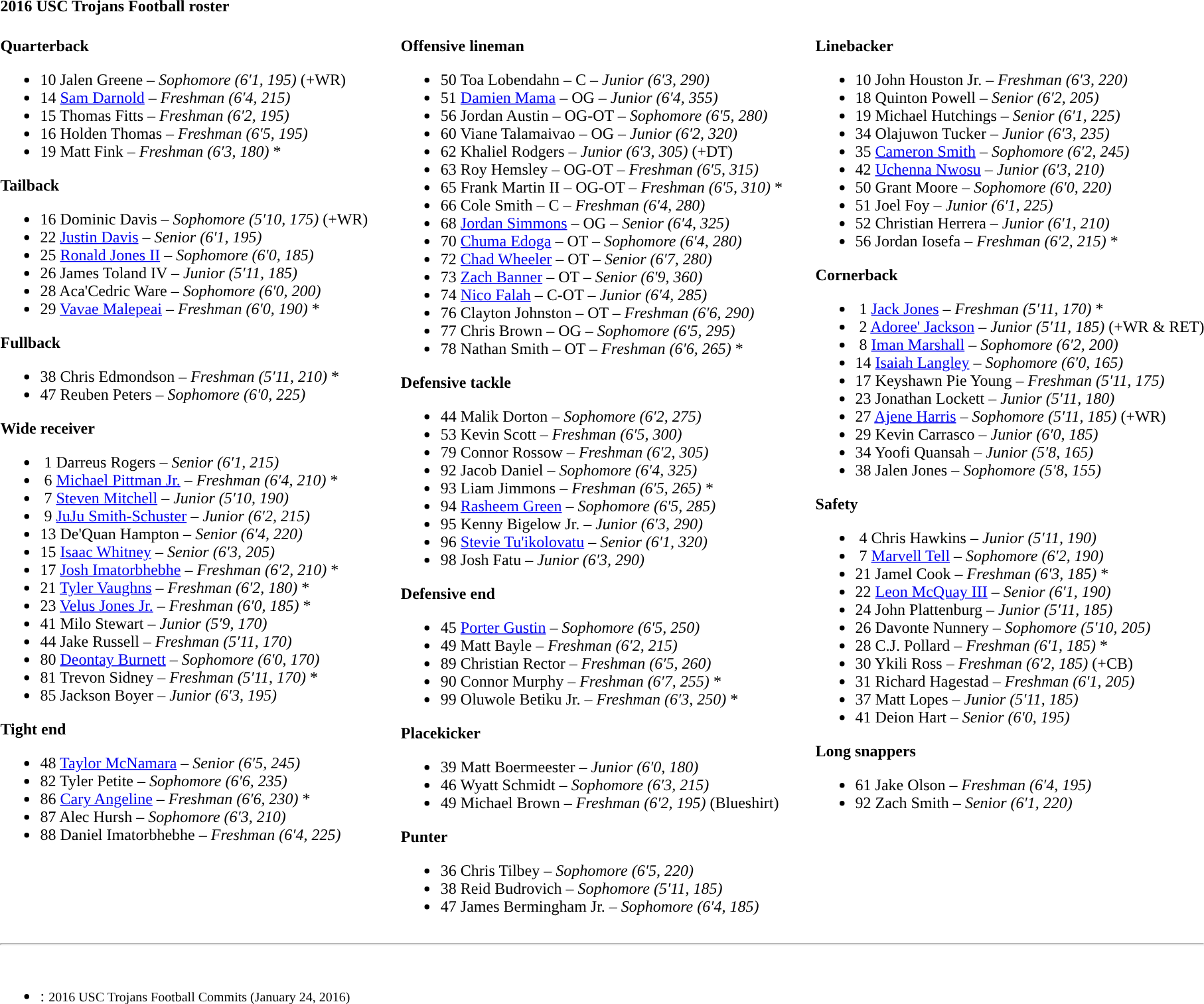<table class="toccolours" style="text-align: left;">
<tr>
<td colspan=11><strong>2016 USC Trojans Football roster</strong></td>
</tr>
<tr>
<td valign="top"><br><strong>Quarterback</strong><ul><li>10  Jalen Greene – <em> Sophomore (6′1, 195)</em> (+WR)</li><li>14  <a href='#'>Sam Darnold</a> – <em> Freshman (6′4, 215)</em></li><li>15  Thomas Fitts – <em> Freshman (6′2, 195)</em></li><li>16  Holden Thomas – <em>Freshman (6′5, 195)</em></li><li>19  Matt Fink – <em>Freshman (6′3, 180)</em> *</li></ul><strong>Tailback</strong><ul><li>16  Dominic Davis – <em>Sophomore (5′10, 175)</em> (+WR)</li><li>22  <a href='#'>Justin Davis</a> – <em>Senior (6′1, 195)</em></li><li>25  <a href='#'>Ronald Jones II</a> – <em>Sophomore (6′0, 185)</em></li><li>26  James Toland IV – <em> Junior (5′11, 185)</em></li><li>28  Aca'Cedric Ware – <em>Sophomore (6′0, 200)</em></li><li>29  <a href='#'>Vavae Malepeai</a> – <em>Freshman (6′0, 190)</em> *</li></ul><strong>Fullback</strong><ul><li>38  Chris Edmondson – <em>Freshman (5′11, 210)</em> *</li><li>47  Reuben Peters – <em> Sophomore (6′0, 225)</em></li></ul><strong>Wide receiver</strong><ul><li> 1  Darreus Rogers – <em>Senior (6′1, 215)</em></li><li> 6  <a href='#'>Michael Pittman Jr.</a> – <em>Freshman (6′4, 210)</em> *</li><li> 7  <a href='#'>Steven Mitchell</a> – <em> Junior (5′10, 190)</em></li><li> 9  <a href='#'>JuJu Smith-Schuster</a> – <em>Junior (6′2, 215)</em></li><li>13  De'Quan Hampton – <em>Senior (6′4, 220)</em></li><li>15  <a href='#'>Isaac Whitney</a> – <em> Senior (6′3, 205)</em></li><li>17  <a href='#'>Josh Imatorbhebhe</a> – <em>Freshman (6′2, 210)</em> *</li><li>21  <a href='#'>Tyler Vaughns</a> – <em>Freshman (6′2, 180)</em> *</li><li>23  <a href='#'>Velus Jones Jr.</a> – <em>Freshman (6′0, 185)</em> *</li><li>41  Milo Stewart – <em> Junior (5′9, 170)</em></li><li>44  Jake Russell – <em> Freshman (5′11, 170)</em></li><li>80  <a href='#'>Deontay Burnett</a> – <em>Sophomore (6′0, 170)</em></li><li>81  Trevon Sidney – <em>Freshman (5′11, 170)</em> *</li><li>85  Jackson Boyer – <em> Junior (6′3, 195)</em></li></ul><strong>Tight end</strong><ul><li>48  <a href='#'>Taylor McNamara</a> – <em> Senior (6′5, 245)</em></li><li>82  Tyler Petite – <em>Sophomore (6′6, 235)</em></li><li>86  <a href='#'>Cary Angeline</a> – <em>Freshman (6′6, 230)</em> *</li><li>87  Alec Hursh – <em> Sophomore (6′3, 210)</em></li><li>88  Daniel Imatorbhebhe – <em> Freshman (6′4, 225)</em></li></ul></td>
<td width="25"> </td>
<td valign="top"><br><strong>Offensive lineman</strong><ul><li>50  Toa Lobendahn – C – <em>Junior (6′3, 290)</em></li><li>51  <a href='#'>Damien Mama</a> – OG – <em>Junior (6′4, 355)</em></li><li>56  Jordan Austin – OG-OT – <em> Sophomore (6′5, 280)</em></li><li>60  Viane Talamaivao – OG – <em>Junior (6′2, 320)</em></li><li>62  Khaliel Rodgers – <em> Junior (6′3, 305)</em> (+DT)</li><li>63  Roy Hemsley – OG-OT – <em> Freshman (6′5, 315)</em></li><li>65  Frank Martin II – OG-OT – <em>Freshman (6′5, 310)</em> *</li><li>66  Cole Smith – C – <em> Freshman (6′4, 280)</em></li><li>68  <a href='#'>Jordan Simmons</a> – OG – <em> Senior (6′4, 325)</em></li><li>70  <a href='#'>Chuma Edoga</a> – OT – <em>Sophomore (6′4, 280)</em></li><li>72  <a href='#'>Chad Wheeler</a> – OT – <em> Senior (6′7, 280)</em></li><li>73  <a href='#'>Zach Banner</a> – OT – <em> Senior (6′9, 360)</em></li><li>74  <a href='#'>Nico Falah</a> – C-OT – <em> Junior (6′4, 285)</em></li><li>76  Clayton Johnston – OT – <em> Freshman (6′6, 290)</em></li><li>77  Chris Brown – OG – <em> Sophomore (6′5, 295)</em></li><li>78  Nathan Smith – OT – <em>Freshman (6′6, 265)</em> *</li></ul><strong>Defensive tackle</strong><ul><li>44  Malik Dorton – <em> Sophomore (6′2, 275)</em></li><li>53  Kevin Scott – <em> Freshman (6′5, 300)</em></li><li>79  Connor Rossow – <em>Freshman (6′2, 305)</em></li><li>92  Jacob Daniel – <em>Sophomore (6′4, 325)</em></li><li>93  Liam Jimmons – <em>Freshman (6′5, 265)</em> *</li><li>94  <a href='#'>Rasheem Green</a> – <em>Sophomore (6′5, 285)</em></li><li>95  Kenny Bigelow Jr. – <em> Junior (6′3, 290)</em></li><li>96  <a href='#'>Stevie Tu'ikolovatu</a> – <em> Senior (6′1, 320)</em></li><li>98  Josh Fatu – <em>Junior (6′3, 290)</em></li></ul><strong>Defensive end</strong><ul><li>45  <a href='#'>Porter Gustin</a> – <em>Sophomore (6′5, 250)</em></li><li>49  Matt Bayle – <em> Freshman (6′2, 215)</em></li><li>89  Christian Rector – <em> Freshman (6′5, 260)</em></li><li>90  Connor Murphy – <em>Freshman (6′7, 255)</em> *</li><li>99  Oluwole Betiku Jr. – <em>Freshman (6′3, 250)</em> *</li></ul><strong>Placekicker</strong><ul><li>39  Matt Boermeester – <em> Junior (6′0, 180)</em></li><li>46  Wyatt Schmidt – <em> Sophomore (6′3, 215)</em></li><li>49  Michael Brown – <em>Freshman (6′2, 195)</em> (Blueshirt)</li></ul><strong>Punter</strong><ul><li>36  Chris Tilbey – <em> Sophomore (6′5, 220)</em></li><li>38  Reid Budrovich – <em> Sophomore (5′11, 185)</em></li><li>47  James Bermingham Jr. – <em> Sophomore (6′4, 185)</em></li></ul></td>
<td width="25"> </td>
<td valign="top"><br><strong>Linebacker</strong><ul><li>10  John Houston Jr. – <em> Freshman (6′3, 220)</em></li><li>18  Quinton Powell – <em>Senior (6′2, 205)</em></li><li>19  Michael Hutchings – <em>Senior (6′1, 225)</em></li><li>34  Olajuwon Tucker – <em>Junior (6′3, 235)</em></li><li>35  <a href='#'>Cameron Smith</a> – <em>Sophomore (6′2, 245)</em></li><li>42  <a href='#'>Uchenna Nwosu</a> – <em>Junior (6′3, 210)</em></li><li>50  Grant Moore – <em> Sophomore (6′0, 220)</em></li><li>51  Joel Foy – <em> Junior (6′1, 225)</em></li><li>52  Christian Herrera – <em> Junior (6′1, 210)</em></li><li>56  Jordan Iosefa – <em>Freshman (6′2, 215)</em> *</li></ul><strong>Cornerback</strong><ul><li> 1  <a href='#'>Jack Jones</a> – <em>Freshman (5′11, 170)</em> *</li><li> 2  <a href='#'>Adoree' Jackson</a> – <em>Junior (5′11, 185)</em> (+WR & RET)</li><li> 8  <a href='#'>Iman Marshall</a> – <em>Sophomore (6′2, 200)</em></li><li>14  <a href='#'>Isaiah Langley</a> – <em>Sophomore (6′0, 165)</em></li><li>17  Keyshawn Pie Young – <em>Freshman (5′11, 175)</em></li><li>23  Jonathan Lockett – <em>Junior (5′11, 180)</em></li><li>27  <a href='#'>Ajene Harris</a> – <em> Sophomore (5′11, 185)</em> (+WR)</li><li>29  Kevin Carrasco – <em> Junior (6′0, 185)</em></li><li>34  Yoofi Quansah – <em> Junior (5′8, 165)</em></li><li>38  Jalen Jones – <em> Sophomore (5′8, 155)</em></li></ul><strong>Safety</strong><ul><li> 4  Chris Hawkins – <em> Junior (5′11, 190)</em></li><li> 7  <a href='#'>Marvell Tell</a> – <em>Sophomore (6′2, 190)</em></li><li>21  Jamel Cook – <em>Freshman (6′3, 185)</em> *</li><li>22  <a href='#'>Leon McQuay III</a> – <em>Senior (6′1, 190)</em></li><li>24  John Plattenburg – <em>Junior (5′11, 185)</em></li><li>26  Davonte Nunnery – <em> Sophomore (5′10, 205)</em></li><li>28  C.J. Pollard – <em>Freshman (6′1, 185)</em> *</li><li>30  Ykili Ross – <em> Freshman (6′2, 185)</em> (+CB)</li><li>31  Richard Hagestad – <em>Freshman (6′1, 205)</em></li><li>37  Matt Lopes – <em> Junior (5′11, 185)</em></li><li>41  Deion Hart – <em> Senior (6′0, 195)</em></li></ul><strong>Long snappers</strong><ul><li>61  Jake Olson – <em> Freshman (6′4, 195)</em></li><li>92  Zach Smith – <em>Senior (6′1, 220)</em></li></ul></td>
</tr>
<tr>
<td colspan="7"><hr><br><ul><li>: <small>2016 USC Trojans Football Commits (January 24, 2016)</small></li></ul></td>
</tr>
</table>
